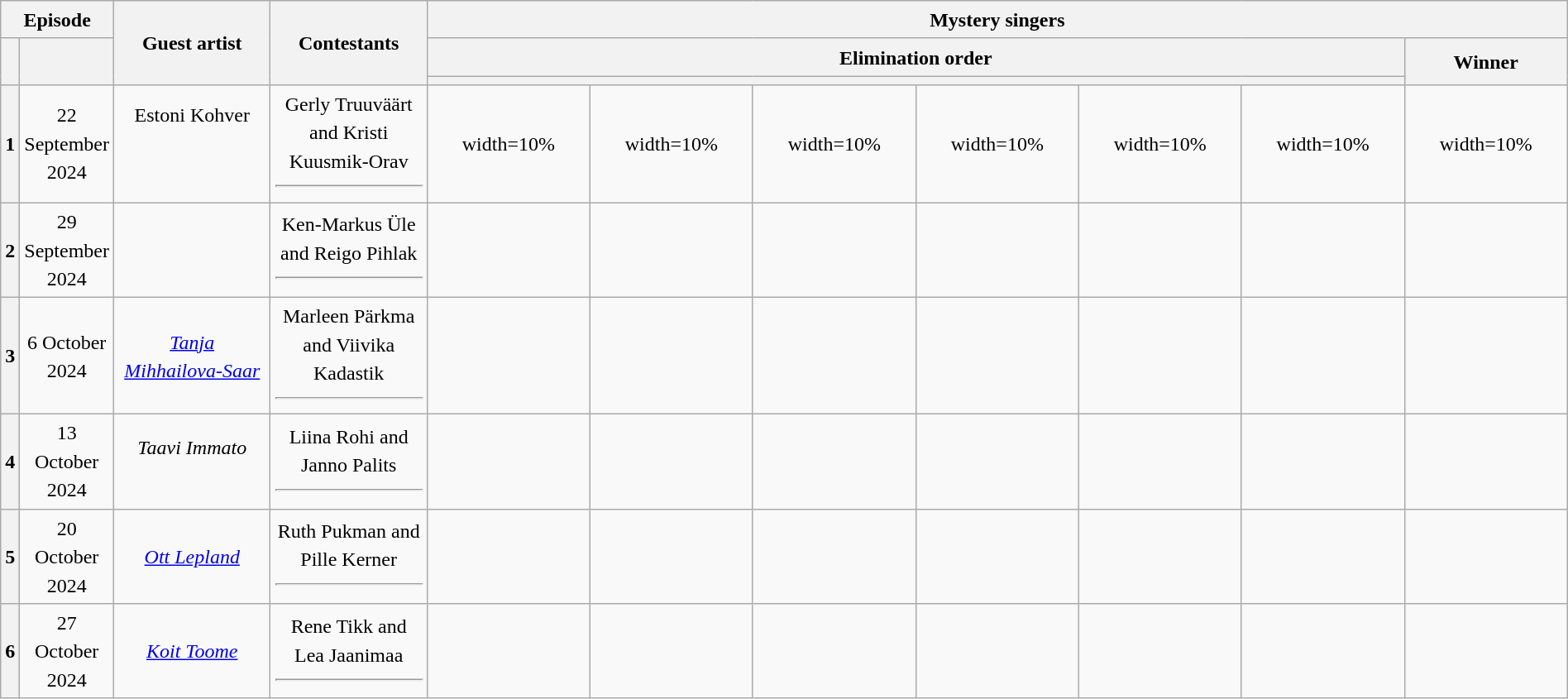<table class="wikitable plainrowheaders mw-collapsible" style="text-align:center; line-height:23px; width:100%;">
<tr>
<th colspan="2" width="1%">Episode</th>
<th rowspan="3" width="10%">Guest artist</th>
<th rowspan="3" width="10%">Contestants</th>
<th colspan="7">Mystery singers<br></th>
</tr>
<tr>
<th rowspan="2"></th>
<th rowspan="2"></th>
<th colspan="6">Elimination order</th>
<th rowspan="2">Winner</th>
</tr>
<tr>
<th colspan=6></th>
</tr>
<tr>
<th>1</th>
<td>22 September 2024</td>
<td>Estoni Kohver<br><br><br></td>
<td>Gerly Truuväärt and Kristi Kuusmik-Orav<hr></td>
<td>width=10% </td>
<td>width=10% </td>
<td>width=10% </td>
<td>width=10% </td>
<td>width=10% </td>
<td>width=10% </td>
<td>width=10% </td>
</tr>
<tr>
<th>2</th>
<td>29 September 2024</td>
<td><br></td>
<td>Ken-Markus Üle and Reigo Pihlak<hr></td>
<td></td>
<td></td>
<td></td>
<td></td>
<td></td>
<td></td>
<td></td>
</tr>
<tr>
<th>3</th>
<td>6 October 2024</td>
<td><em><a href='#'>Tanja Mihhailova-Saar</a></em><br></td>
<td>Marleen Pärkma and Viivika Kadastik<hr></td>
<td></td>
<td></td>
<td></td>
<td></td>
<td></td>
<td></td>
<td></td>
</tr>
<tr>
<th>4</th>
<td>13 October 2024</td>
<td><em>Taavi Immato<br></em><br></td>
<td>Liina Rohi and Janno Palits<hr></td>
<td></td>
<td></td>
<td></td>
<td></td>
<td></td>
<td></td>
<td></td>
</tr>
<tr>
<th>5</th>
<td>20 October 2024</td>
<td><em><a href='#'>Ott Lepland</a></em><br></td>
<td>Ruth Pukman and Pille Kerner<hr></td>
<td></td>
<td></td>
<td></td>
<td></td>
<td></td>
<td></td>
<td></td>
</tr>
<tr>
<th>6</th>
<td>27 October 2024</td>
<td><em><a href='#'>Koit Toome</a></em><br></td>
<td>Rene Tikk and Lea Jaanimaa<hr></td>
<td></td>
<td></td>
<td></td>
<td></td>
<td></td>
<td></td>
<td></td>
</tr>
</table>
